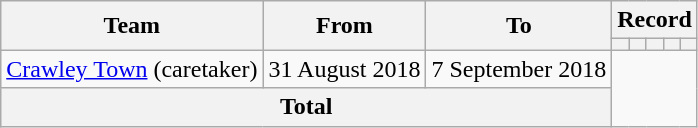<table class=wikitable style="text-align: center">
<tr>
<th rowspan=2>Team</th>
<th rowspan=2>From</th>
<th rowspan=2>To</th>
<th colspan=5>Record</th>
</tr>
<tr>
<th></th>
<th></th>
<th></th>
<th></th>
<th></th>
</tr>
<tr>
<td align=left><a href='#'>Crawley Town</a> (caretaker)</td>
<td align=left>31 August 2018</td>
<td align=left>7 September 2018<br></td>
</tr>
<tr>
<th colspan=3>Total<br></th>
</tr>
</table>
